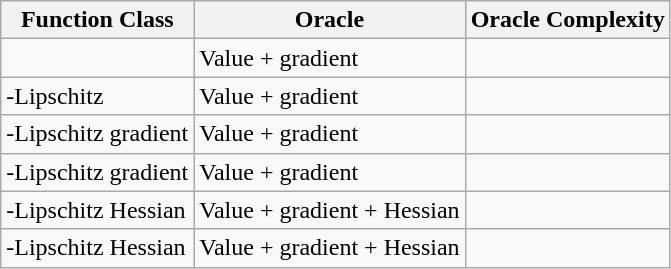<table class="wikitable">
<tr>
<th>Function Class</th>
<th>Oracle</th>
<th>Oracle Complexity</th>
</tr>
<tr>
<td></td>
<td>Value + gradient</td>
<td> </td>
</tr>
<tr>
<td>-Lipschitz</td>
<td>Value + gradient</td>
<td> </td>
</tr>
<tr>
<td>-Lipschitz gradient</td>
<td>Value + gradient</td>
<td> </td>
</tr>
<tr>
<td>-Lipschitz gradient</td>
<td>Value + gradient</td>
<td> </td>
</tr>
<tr>
<td>-Lipschitz Hessian</td>
<td>Value + gradient + Hessian</td>
<td> </td>
</tr>
<tr>
<td>-Lipschitz Hessian</td>
<td>Value + gradient + Hessian</td>
<td> </td>
</tr>
</table>
